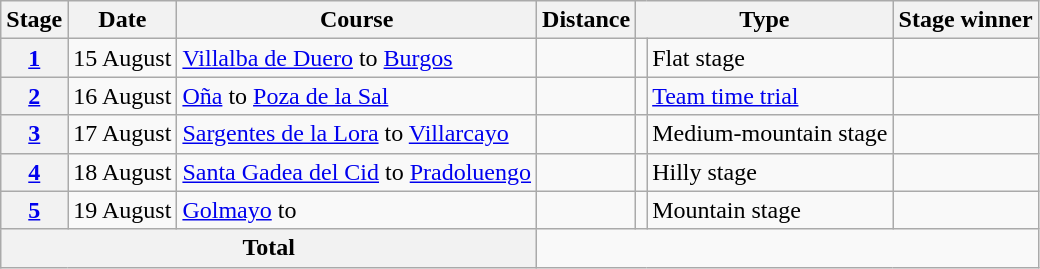<table class="wikitable">
<tr>
<th scope="col">Stage</th>
<th scope="col">Date</th>
<th scope="col">Course</th>
<th scope="col">Distance</th>
<th scope="col" colspan="2">Type</th>
<th scope="col">Stage winner</th>
</tr>
<tr>
<th scope="row" style="text-align:center;"><a href='#'>1</a></th>
<td style="text-align:center;">15 August</td>
<td><a href='#'>Villalba de Duero</a> to <a href='#'>Burgos</a></td>
<td style="text-align:center;"></td>
<td></td>
<td>Flat stage</td>
<td></td>
</tr>
<tr>
<th scope="row" style="text-align:center;"><a href='#'>2</a></th>
<td style="text-align:center;">16 August</td>
<td><a href='#'>Oña</a> to <a href='#'>Poza de la Sal</a></td>
<td style="text-align:center;"></td>
<td></td>
<td><a href='#'>Team time trial</a></td>
<td></td>
</tr>
<tr>
<th scope="row" style="text-align:center;"><a href='#'>3</a></th>
<td style="text-align:center;">17 August</td>
<td><a href='#'>Sargentes de la Lora</a> to <a href='#'>Villarcayo</a></td>
<td style="text-align:center;"></td>
<td></td>
<td>Medium-mountain stage</td>
<td></td>
</tr>
<tr>
<th scope="row" style="text-align:center;"><a href='#'>4</a></th>
<td style="text-align:center;">18 August</td>
<td><a href='#'>Santa Gadea del Cid</a> to <a href='#'>Pradoluengo</a></td>
<td style="text-align:center;"></td>
<td></td>
<td>Hilly stage</td>
<td></td>
</tr>
<tr>
<th scope="row" style="text-align:center;"><a href='#'>5</a></th>
<td style="text-align:center;">19 August</td>
<td><a href='#'>Golmayo</a> to </td>
<td style="text-align:center;"></td>
<td></td>
<td>Mountain stage</td>
<td></td>
</tr>
<tr>
<th colspan="3">Total</th>
<td colspan="4" style="text-align:center;"></td>
</tr>
</table>
